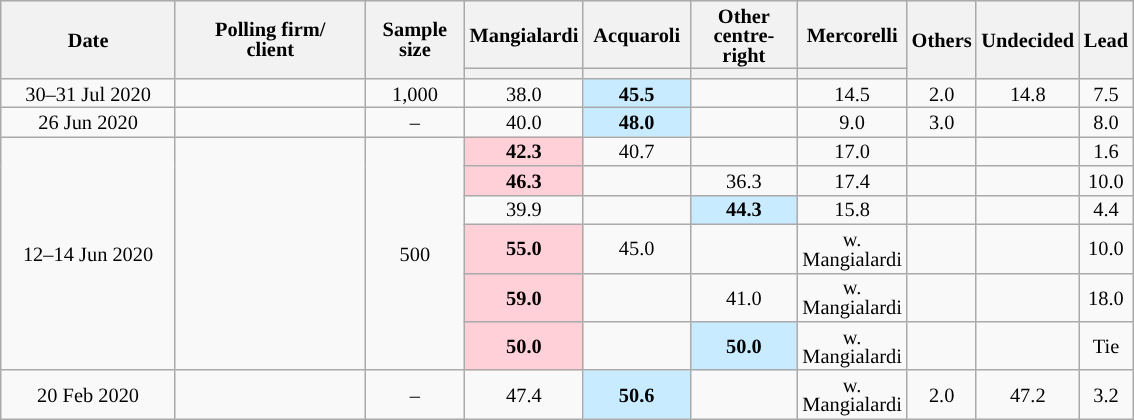<table class="wikitable collapsible collapsed" style="text-align:center;font-size:85%;line-height:13px">
<tr style="height:30px; background-color:#E9E9E9">
<th style="width:110px;" rowspan="2">Date</th>
<th style="width:120px;" rowspan="2">Polling firm/<br>client</th>
<th style="width:60px;" rowspan="2">Sample size</th>
<th style="width:65px;">Mangialardi</th>
<th style="width:65px;">Acquaroli</th>
<th style="width:65px;">Other centre-right</th>
<th style="width:65px;">Mercorelli</th>
<th style="width:35px;" rowspan="2">Others</th>
<th style="width:35px;" rowspan="2">Undecided</th>
<th style="width:25px;" rowspan="2">Lead</th>
</tr>
<tr>
<th style="background:"></th>
<th style="background:"></th>
<th style="background:"></th>
<th style="background:"></th>
</tr>
<tr>
<td>30–31 Jul 2020</td>
<td></td>
<td>1,000</td>
<td>38.0</td>
<td style="background:#C8EBFF"><strong>45.5</strong></td>
<td></td>
<td>14.5</td>
<td>2.0</td>
<td>14.8</td>
<td style="background:">7.5</td>
</tr>
<tr>
<td>26 Jun 2020</td>
<td></td>
<td>–</td>
<td>40.0</td>
<td style="background:#C8EBFF"><strong>48.0</strong></td>
<td></td>
<td>9.0</td>
<td>3.0</td>
<td></td>
<td style="background:">8.0</td>
</tr>
<tr>
<td rowspan="6">12–14 Jun 2020</td>
<td rowspan="6"> </td>
<td rowspan="6">500</td>
<td style="background:#FFD0D7"><strong>42.3</strong></td>
<td>40.7</td>
<td></td>
<td>17.0</td>
<td></td>
<td></td>
<td style="background:">1.6</td>
</tr>
<tr>
<td style="background:#FFD0D7"><strong>46.3</strong></td>
<td></td>
<td>36.3</td>
<td>17.4</td>
<td></td>
<td></td>
<td style="background:">10.0</td>
</tr>
<tr>
<td>39.9</td>
<td></td>
<td style="background:#C8EBFF"><strong>44.3</strong></td>
<td>15.8</td>
<td></td>
<td></td>
<td style="background:">4.4</td>
</tr>
<tr>
<td style="background:#FFD0D7"><strong>55.0</strong></td>
<td>45.0</td>
<td></td>
<td>w. Mangialardi</td>
<td></td>
<td></td>
<td style="background:">10.0</td>
</tr>
<tr>
<td style="background:#FFD0D7"><strong>59.0</strong></td>
<td></td>
<td>41.0</td>
<td>w. Mangialardi</td>
<td></td>
<td></td>
<td style="background:">18.0</td>
</tr>
<tr>
<td style="background:#FFD0D7"><strong>50.0</strong></td>
<td></td>
<td style="background:#C8EBFF"><strong>50.0</strong></td>
<td>w. Mangialardi</td>
<td></td>
<td></td>
<td>Tie</td>
</tr>
<tr>
<td>20 Feb 2020</td>
<td></td>
<td>–</td>
<td>47.4</td>
<td style="background:#C8EBFF"><strong>50.6</strong></td>
<td></td>
<td>w. Mangialardi</td>
<td>2.0</td>
<td>47.2</td>
<td style="background:">3.2</td>
</tr>
</table>
